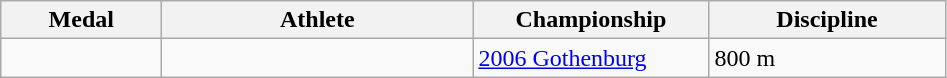<table class="sortable wikitable" font-size:90%;>
<tr>
<th width=100>Medal</th>
<th width=200>Athlete</th>
<th width=150>Championship</th>
<th width=150>Discipline</th>
</tr>
<tr>
<td></td>
<td align="left"></td>
<td><a href='#'>2006 Gothenburg</a></td>
<td>800 m</td>
</tr>
</table>
